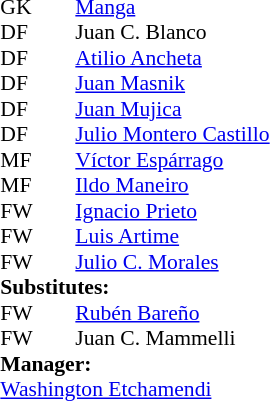<table cellspacing="0" cellpadding="0" style="font-size:90%; margin:0.2em auto;">
<tr>
<th width="25"></th>
<th width="25"></th>
</tr>
<tr>
<td>GK</td>
<td></td>
<td> <a href='#'>Manga</a></td>
</tr>
<tr>
<td>DF</td>
<td></td>
<td> Juan C. Blanco</td>
</tr>
<tr>
<td>DF</td>
<td></td>
<td> <a href='#'>Atilio Ancheta</a></td>
</tr>
<tr>
<td>DF</td>
<td></td>
<td> <a href='#'>Juan Masnik</a></td>
</tr>
<tr>
<td>DF</td>
<td></td>
<td> <a href='#'>Juan Mujica</a></td>
</tr>
<tr>
<td>DF</td>
<td></td>
<td> <a href='#'>Julio Montero Castillo</a></td>
</tr>
<tr>
<td>MF</td>
<td></td>
<td> <a href='#'>Víctor Espárrago</a></td>
<td></td>
<td> </td>
</tr>
<tr>
<td>MF</td>
<td></td>
<td> <a href='#'>Ildo Maneiro</a></td>
</tr>
<tr>
<td>FW</td>
<td></td>
<td> <a href='#'>Ignacio Prieto</a></td>
<td></td>
<td> </td>
</tr>
<tr>
<td>FW</td>
<td></td>
<td> <a href='#'>Luis Artime</a></td>
</tr>
<tr>
<td>FW</td>
<td></td>
<td> <a href='#'>Julio C. Morales</a></td>
</tr>
<tr>
<td colspan=3><strong>Substitutes:</strong></td>
</tr>
<tr>
<td>FW</td>
<td></td>
<td> <a href='#'>Rubén Bareño</a></td>
<td></td>
<td> </td>
</tr>
<tr>
<td>FW</td>
<td></td>
<td> Juan C. Mammelli</td>
<td></td>
<td> </td>
</tr>
<tr>
<td colspan=3><strong>Manager:</strong></td>
</tr>
<tr>
<td colspan=4> <a href='#'>Washington Etchamendi</a></td>
</tr>
</table>
